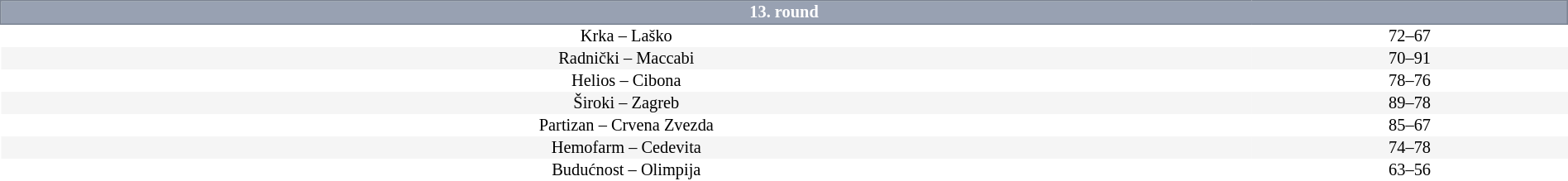<table border=0 cellspacing=0 cellpadding=1em style="font-size: 85%; border-collapse: collapse;" width=100%>
<tr>
<td colspan=5 bgcolor=#98A1B2 style="border:1px solid #7A8392; text-align:center; color:#FFFFFF;"><strong>13. round</strong></td>
</tr>
<tr style="text-align:center; background:#FFFFFF">
<td>Krka – Laško</td>
<td>72–67</td>
</tr>
<tr align=center bgcolor=#f5f5f5>
<td>Radnički – Maccabi</td>
<td>70–91</td>
</tr>
<tr style="text-align:center; background:#FFFFFF">
<td>Helios – Cibona</td>
<td>78–76</td>
</tr>
<tr align=center bgcolor=#f5f5f5>
<td>Široki – Zagreb</td>
<td>89–78</td>
</tr>
<tr style="text-align:center; background:#FFFFFF">
<td>Partizan – Crvena Zvezda</td>
<td>85–67</td>
</tr>
<tr align=center bgcolor=#f5f5f5>
<td>Hemofarm – Cedevita</td>
<td>74–78</td>
</tr>
<tr style="text-align:center; background:#FFFFFF">
<td>Budućnost – Olimpija</td>
<td>63–56</td>
</tr>
</table>
